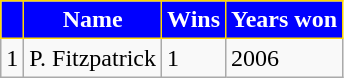<table class="wikitable">
<tr>
<th style="background:blue; color:white; border:1px solid gold;"></th>
<th style="background:blue; color:white; border:1px solid gold;">Name</th>
<th style="background:blue; color:white; border:1px solid gold;">Wins</th>
<th style="background:blue; color:white; border:1px solid gold;">Years won</th>
</tr>
<tr>
<td>1</td>
<td>P. Fitzpatrick</td>
<td>1</td>
<td>2006</td>
</tr>
</table>
